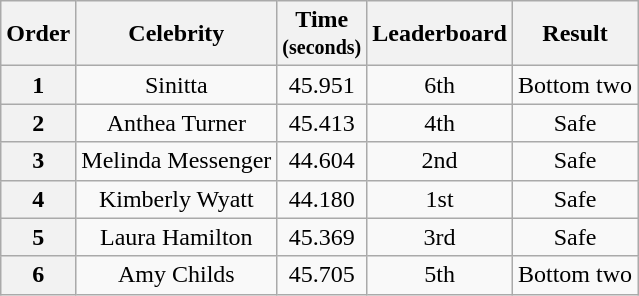<table class="wikitable plainrowheaders" style="text-align:center;">
<tr>
<th>Order</th>
<th>Celebrity</th>
<th>Time<br><small>(seconds)</small></th>
<th>Leaderboard</th>
<th>Result</th>
</tr>
<tr>
<th>1</th>
<td>Sinitta</td>
<td>45.951</td>
<td>6th</td>
<td>Bottom two</td>
</tr>
<tr>
<th>2</th>
<td>Anthea Turner</td>
<td>45.413</td>
<td>4th</td>
<td>Safe</td>
</tr>
<tr>
<th>3</th>
<td>Melinda Messenger</td>
<td>44.604</td>
<td>2nd</td>
<td>Safe</td>
</tr>
<tr>
<th>4</th>
<td>Kimberly Wyatt</td>
<td>44.180</td>
<td>1st</td>
<td>Safe</td>
</tr>
<tr>
<th>5</th>
<td>Laura Hamilton</td>
<td>45.369</td>
<td>3rd</td>
<td>Safe</td>
</tr>
<tr>
<th>6</th>
<td>Amy Childs</td>
<td>45.705</td>
<td>5th</td>
<td>Bottom two</td>
</tr>
</table>
